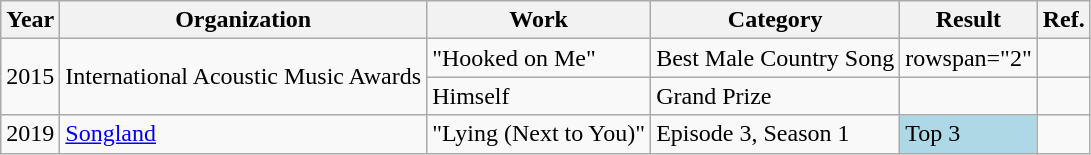<table class="wikitable">
<tr>
<th>Year</th>
<th>Organization</th>
<th>Work</th>
<th>Category</th>
<th>Result</th>
<th>Ref.</th>
</tr>
<tr>
<td rowspan="2">2015</td>
<td rowspan="2">International Acoustic Music Awards</td>
<td rowspan="1">"Hooked on Me"</td>
<td>Best Male Country Song</td>
<td>rowspan="2" </td>
<td></td>
</tr>
<tr>
<td>Himself</td>
<td>Grand Prize</td>
<td></td>
</tr>
<tr>
<td>2019</td>
<td><a href='#'>Songland</a></td>
<td>"Lying (Next to You)"</td>
<td>Episode 3, Season 1</td>
<td style="background:lightblue;">Top 3</td>
<td></td>
</tr>
</table>
